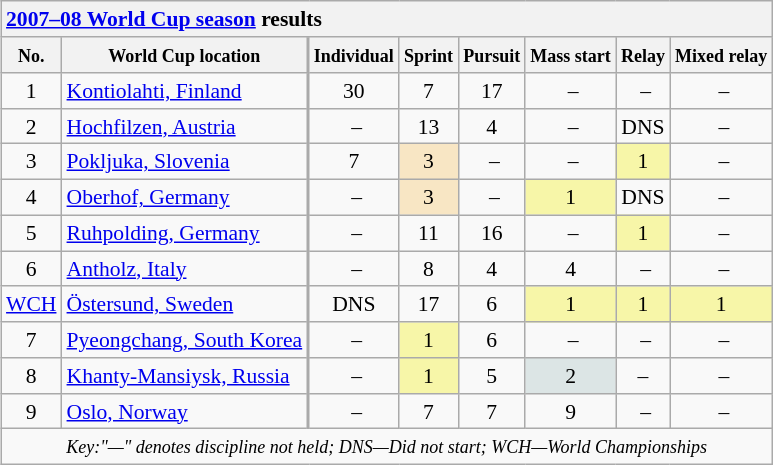<table class="wikitable collapsible collapsed" style="font-size:90%; text-align:center; float:right; margin:1em 0 1em 1em;">
<tr>
<th colspan="9" style="white-space:nowrap; text-align:left;"><a href='#'>2007–08 World Cup season</a> results  </th>
</tr>
<tr>
<th><small>No.</small></th>
<th><small>World Cup location</small></th>
<td rowspan="11" style="border-bottom-width:2x; padding:0;"></td>
<th><small>Individual</small></th>
<th><small>Sprint</small></th>
<th><small>Pursuit</small></th>
<th><small>Mass start</small></th>
<th><small>Relay</small></th>
<th><small>Mixed relay</small></th>
</tr>
<tr>
<td>1</td>
<td style="text-align:left;"><a href='#'>Kontiolahti, Finland</a></td>
<td>30</td>
<td>7</td>
<td>17</td>
<td> –</td>
<td> –</td>
<td> –</td>
</tr>
<tr>
<td>2</td>
<td style="text-align:left;"><a href='#'>Hochfilzen, Austria</a></td>
<td> –</td>
<td>13</td>
<td>4</td>
<td> –</td>
<td>DNS</td>
<td> –</td>
</tr>
<tr>
<td>3</td>
<td style="text-align:left;"><a href='#'>Pokljuka, Slovenia</a></td>
<td>7</td>
<td style="background:#f8e6c4;">3</td>
<td> –</td>
<td> –</td>
<td style="background:#f7f6a8;">1</td>
<td> –</td>
</tr>
<tr>
<td>4</td>
<td style="text-align:left;"><a href='#'>Oberhof, Germany</a></td>
<td> –</td>
<td style="background:#f8e6c4;">3</td>
<td> –</td>
<td style="background:#f7f6a8;">1</td>
<td>DNS</td>
<td> –</td>
</tr>
<tr>
<td>5</td>
<td style="text-align:left;"><a href='#'>Ruhpolding, Germany</a></td>
<td> –</td>
<td>11</td>
<td>16</td>
<td> –</td>
<td style="background:#f7f6a8;">1</td>
<td> –</td>
</tr>
<tr>
<td>6</td>
<td style="text-align:left;"><a href='#'>Antholz, Italy</a></td>
<td> –</td>
<td>8</td>
<td>4</td>
<td>4</td>
<td> –</td>
<td> –</td>
</tr>
<tr>
<td><a href='#'>WCH</a></td>
<td style="text-align:left;"><a href='#'>Östersund, Sweden</a></td>
<td>DNS</td>
<td>17</td>
<td>6</td>
<td style="background:#f7f6a8;">1</td>
<td style="background:#f7f6a8;">1</td>
<td style="background:#f7f6a8;">1</td>
</tr>
<tr>
<td>7</td>
<td style="text-align:left;"><a href='#'>Pyeongchang, South Korea</a></td>
<td> –</td>
<td style="background:#f7f6a8;">1</td>
<td>6</td>
<td> –</td>
<td> –</td>
<td> –</td>
</tr>
<tr>
<td>8</td>
<td style="text-align:left;"><a href='#'>Khanty-Mansiysk, Russia</a></td>
<td> –</td>
<td style="background:#f7f6a8;">1</td>
<td>5</td>
<td style="background:#dce5e5;">2</td>
<td>–</td>
<td> –</td>
</tr>
<tr>
<td>9</td>
<td style="text-align:left;"><a href='#'>Oslo, Norway</a></td>
<td> –</td>
<td>7</td>
<td>7</td>
<td>9</td>
<td> –</td>
<td> –</td>
</tr>
<tr>
<td style="text-align:center;" colspan="9"><small><em>Key:"—" denotes discipline not held; DNS—Did not start; WCH—World Championships</em></small></td>
</tr>
</table>
